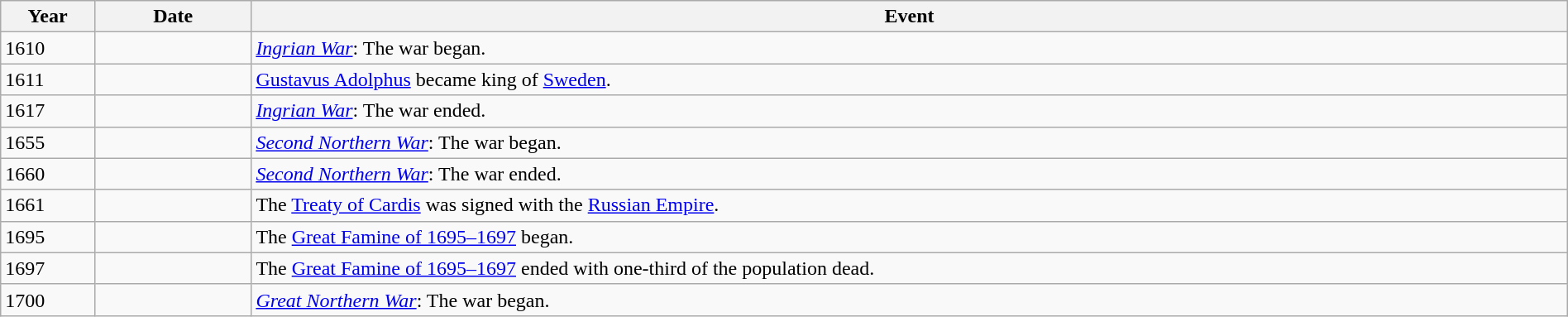<table class="wikitable" style="width:100%">
<tr>
<th style="width:6%">Year</th>
<th style="width:10%">Date</th>
<th>Event</th>
</tr>
<tr>
<td>1610</td>
<td></td>
<td><em><a href='#'>Ingrian War</a></em>: The war began.</td>
</tr>
<tr>
<td>1611</td>
<td></td>
<td><a href='#'>Gustavus Adolphus</a> became king of <a href='#'>Sweden</a>.</td>
</tr>
<tr>
<td>1617</td>
<td></td>
<td><em><a href='#'>Ingrian War</a></em>: The war ended.</td>
</tr>
<tr>
<td>1655</td>
<td></td>
<td><em><a href='#'>Second Northern War</a></em>: The war began.</td>
</tr>
<tr>
<td>1660</td>
<td></td>
<td><em><a href='#'>Second Northern War</a></em>: The war ended.</td>
</tr>
<tr>
<td>1661</td>
<td></td>
<td>The <a href='#'>Treaty of Cardis</a> was signed with the <a href='#'>Russian Empire</a>.</td>
</tr>
<tr>
<td>1695</td>
<td></td>
<td>The <a href='#'>Great Famine of 1695–1697</a> began.</td>
</tr>
<tr>
<td>1697</td>
<td></td>
<td>The <a href='#'>Great Famine of 1695–1697</a> ended with one-third of the population dead.</td>
</tr>
<tr>
<td>1700</td>
<td></td>
<td><em><a href='#'>Great Northern War</a></em>: The war began.</td>
</tr>
</table>
